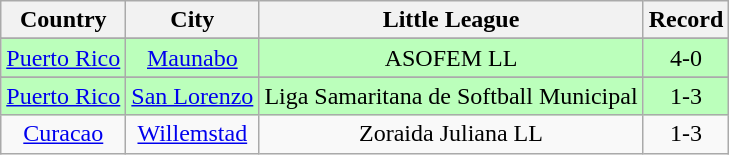<table class="wikitable">
<tr>
<th>Country</th>
<th>City</th>
<th>Little League</th>
<th>Record</th>
</tr>
<tr>
</tr>
<tr bgcolor=#bbffbb>
<td align=center> <a href='#'>Puerto Rico</a></td>
<td align=center><a href='#'>Maunabo</a></td>
<td align=center>ASOFEM LL</td>
<td align=center>4-0</td>
</tr>
<tr>
</tr>
<tr bgcolor=#bbffbb>
<td align=center> <a href='#'>Puerto Rico</a></td>
<td align=center><a href='#'>San Lorenzo</a></td>
<td align=center>Liga Samaritana de Softball Municipal</td>
<td align=center>1-3</td>
</tr>
<tr>
<td align=center> <a href='#'>Curacao</a></td>
<td align=center><a href='#'>Willemstad</a></td>
<td align=center>Zoraida Juliana LL</td>
<td align=center>1-3</td>
</tr>
</table>
